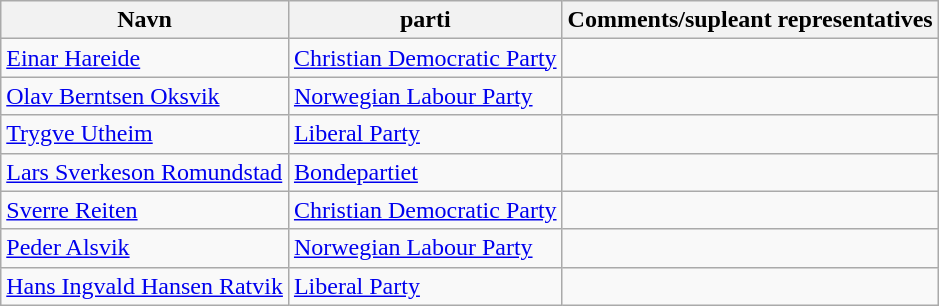<table class="wikitable">
<tr>
<th>Navn</th>
<th>parti</th>
<th>Comments/supleant representatives</th>
</tr>
<tr>
<td><a href='#'>Einar Hareide</a></td>
<td><a href='#'>Christian Democratic Party</a></td>
<td></td>
</tr>
<tr>
<td><a href='#'>Olav Berntsen Oksvik</a></td>
<td><a href='#'>Norwegian Labour Party</a></td>
<td></td>
</tr>
<tr>
<td><a href='#'>Trygve Utheim</a></td>
<td><a href='#'>Liberal Party</a></td>
<td></td>
</tr>
<tr>
<td><a href='#'>Lars Sverkeson Romundstad</a></td>
<td><a href='#'>Bondepartiet</a></td>
<td></td>
</tr>
<tr>
<td><a href='#'>Sverre Reiten</a></td>
<td><a href='#'>Christian Democratic Party</a></td>
<td></td>
</tr>
<tr>
<td><a href='#'>Peder Alsvik</a></td>
<td><a href='#'>Norwegian Labour Party</a></td>
<td></td>
</tr>
<tr>
<td><a href='#'>Hans Ingvald Hansen Ratvik</a></td>
<td><a href='#'>Liberal Party</a></td>
<td></td>
</tr>
</table>
